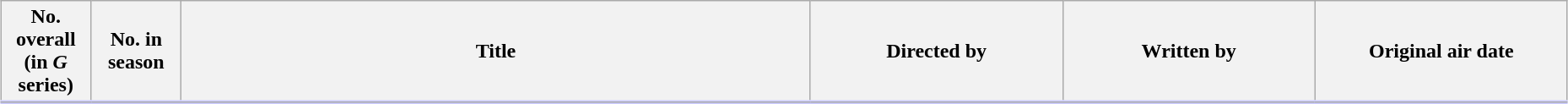<table class="wikitable" style="width:98%; margin:auto; background:#FFF;">
<tr style="border-bottom: 3px solid #CCF;">
<th style="width:4em;">No. overall<br> (in <em>G</em> series)</th>
<th style="width:4em;">No. in season</th>
<th>Title</th>
<th style="width:12em;">Directed by</th>
<th style="width:12em;">Written by</th>
<th style="width:12em;">Original air date</th>
</tr>
<tr>
</tr>
</table>
